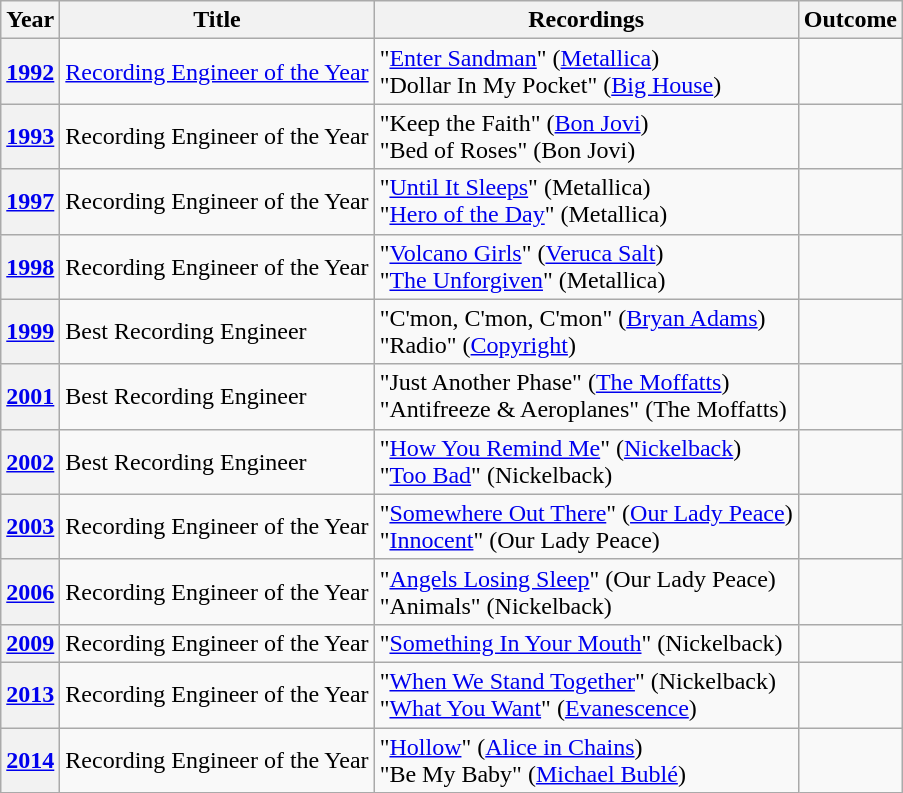<table class="wikitable">
<tr>
<th>Year</th>
<th>Title</th>
<th>Recordings</th>
<th>Outcome</th>
</tr>
<tr>
<th><a href='#'>1992</a></th>
<td><a href='#'>Recording Engineer of the Year</a></td>
<td>"<a href='#'>Enter Sandman</a>" (<a href='#'>Metallica</a>) <br> "Dollar In My Pocket" (<a href='#'>Big House</a>)</td>
<td></td>
</tr>
<tr>
<th><a href='#'>1993</a></th>
<td>Recording Engineer of the Year</td>
<td>"Keep the Faith" (<a href='#'>Bon Jovi</a>) <br> "Bed of Roses" (Bon Jovi)</td>
<td></td>
</tr>
<tr>
<th><a href='#'>1997</a></th>
<td>Recording Engineer of the Year</td>
<td>"<a href='#'>Until It Sleeps</a>" (Metallica) <br> "<a href='#'>Hero of the Day</a>" (Metallica)</td>
<td></td>
</tr>
<tr>
<th><a href='#'>1998</a></th>
<td>Recording Engineer of the Year</td>
<td>"<a href='#'>Volcano Girls</a>" (<a href='#'>Veruca Salt</a>) <br> "<a href='#'>The Unforgiven</a>" (Metallica)</td>
<td></td>
</tr>
<tr>
<th><a href='#'>1999</a></th>
<td>Best Recording Engineer</td>
<td>"C'mon, C'mon, C'mon" (<a href='#'>Bryan Adams</a>) <br> "Radio" (<a href='#'>Copyright</a>)</td>
<td></td>
</tr>
<tr>
<th><a href='#'>2001</a></th>
<td>Best Recording Engineer</td>
<td>"Just Another Phase" (<a href='#'>The Moffatts</a>) <br> "Antifreeze & Aeroplanes" (The Moffatts)</td>
<td></td>
</tr>
<tr>
<th><a href='#'>2002</a></th>
<td>Best Recording Engineer</td>
<td>"<a href='#'>How You Remind Me</a>" (<a href='#'>Nickelback</a>) <br> "<a href='#'>Too Bad</a>" (Nickelback)</td>
<td></td>
</tr>
<tr>
<th><a href='#'>2003</a></th>
<td>Recording Engineer of the Year</td>
<td>"<a href='#'>Somewhere Out There</a>" (<a href='#'>Our Lady Peace</a>) <br> "<a href='#'>Innocent</a>" (Our Lady Peace)</td>
<td></td>
</tr>
<tr>
<th><a href='#'>2006</a></th>
<td>Recording Engineer of the Year</td>
<td>"<a href='#'>Angels Losing Sleep</a>" (Our Lady Peace) <br> "Animals" (Nickelback)</td>
<td></td>
</tr>
<tr>
<th><a href='#'>2009</a></th>
<td>Recording Engineer of the Year</td>
<td>"<a href='#'>Something In Your Mouth</a>" (Nickelback)</td>
<td></td>
</tr>
<tr>
<th><a href='#'>2013</a></th>
<td>Recording Engineer of the Year</td>
<td>"<a href='#'>When We Stand Together</a>" (Nickelback) <br> "<a href='#'>What You Want</a>" (<a href='#'>Evanescence</a>)</td>
<td></td>
</tr>
<tr>
<th><a href='#'>2014</a></th>
<td>Recording Engineer of the Year</td>
<td>"<a href='#'>Hollow</a>" (<a href='#'>Alice in Chains</a>) <br> "Be My Baby" (<a href='#'>Michael Bublé</a>)</td>
<td></td>
</tr>
</table>
